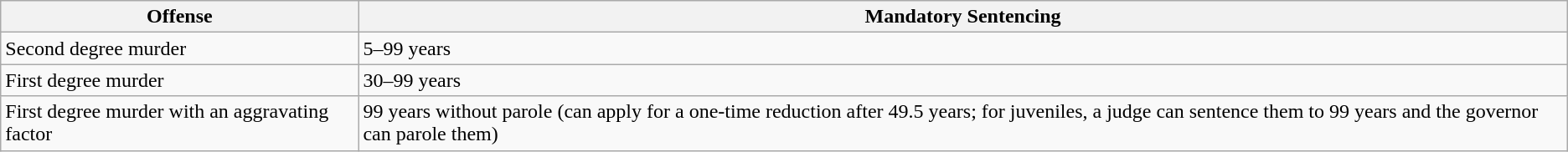<table class="wikitable">
<tr>
<th>Offense</th>
<th>Mandatory Sentencing</th>
</tr>
<tr>
<td>Second degree murder</td>
<td>5–99 years</td>
</tr>
<tr>
<td>First degree murder</td>
<td>30–99 years</td>
</tr>
<tr>
<td>First degree murder with an aggravating factor</td>
<td>99 years without parole (can apply for a one-time reduction after 49.5 years; for juveniles, a judge can sentence them to 99 years and the governor can parole them)</td>
</tr>
</table>
